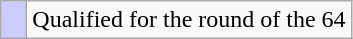<table class=wikitable>
<tr>
<td width=10px style="background-color:#ccccff;"></td>
<td>Qualified for the round of the 64</td>
</tr>
</table>
